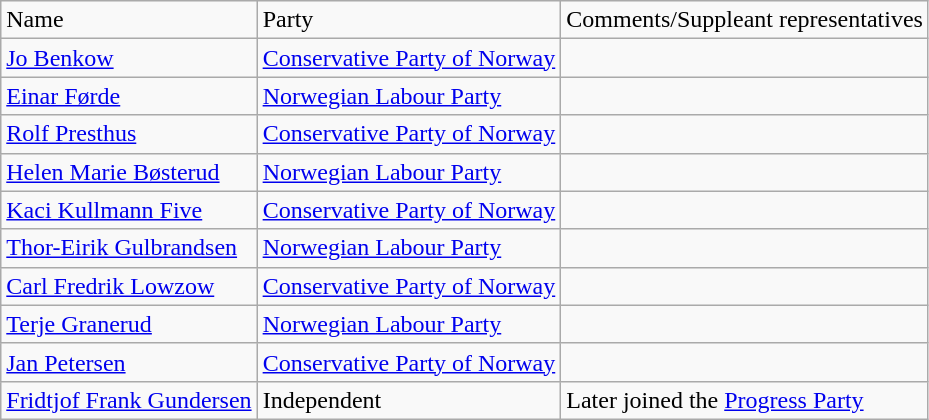<table class="wikitable">
<tr>
<td>Name</td>
<td>Party</td>
<td>Comments/Suppleant representatives</td>
</tr>
<tr>
<td><a href='#'>Jo Benkow</a></td>
<td><a href='#'>Conservative Party of Norway</a></td>
<td></td>
</tr>
<tr>
<td><a href='#'>Einar Førde</a></td>
<td><a href='#'>Norwegian Labour Party</a></td>
<td></td>
</tr>
<tr>
<td><a href='#'>Rolf Presthus</a></td>
<td><a href='#'>Conservative Party of Norway</a></td>
<td></td>
</tr>
<tr>
<td><a href='#'>Helen Marie Bøsterud</a></td>
<td><a href='#'>Norwegian Labour Party</a></td>
<td></td>
</tr>
<tr>
<td><a href='#'>Kaci Kullmann Five</a></td>
<td><a href='#'>Conservative Party of Norway</a></td>
<td></td>
</tr>
<tr>
<td><a href='#'>Thor-Eirik Gulbrandsen</a></td>
<td><a href='#'>Norwegian Labour Party</a></td>
<td></td>
</tr>
<tr>
<td><a href='#'>Carl Fredrik Lowzow</a></td>
<td><a href='#'>Conservative Party of Norway</a></td>
<td></td>
</tr>
<tr>
<td><a href='#'>Terje Granerud</a></td>
<td><a href='#'>Norwegian Labour Party</a></td>
<td></td>
</tr>
<tr>
<td><a href='#'>Jan Petersen</a></td>
<td><a href='#'>Conservative Party of Norway</a></td>
<td></td>
</tr>
<tr>
<td><a href='#'>Fridtjof Frank Gundersen</a></td>
<td>Independent</td>
<td>Later joined the <a href='#'>Progress Party</a></td>
</tr>
</table>
